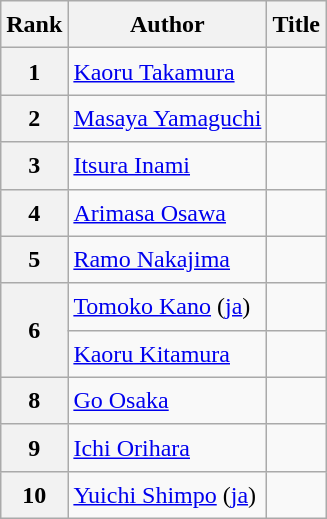<table class="wikitable sortable" style="font-size:1.00em; line-height:1.5em;">
<tr>
<th>Rank</th>
<th>Author</th>
<th>Title</th>
</tr>
<tr>
<th>1</th>
<td><a href='#'>Kaoru Takamura</a></td>
<td></td>
</tr>
<tr>
<th>2</th>
<td><a href='#'>Masaya Yamaguchi</a></td>
<td></td>
</tr>
<tr>
<th>3</th>
<td><a href='#'>Itsura Inami</a></td>
<td></td>
</tr>
<tr>
<th>4</th>
<td><a href='#'>Arimasa Osawa</a></td>
<td></td>
</tr>
<tr>
<th>5</th>
<td><a href='#'>Ramo Nakajima</a></td>
<td></td>
</tr>
<tr>
<th rowspan="2">6</th>
<td><a href='#'>Tomoko Kano</a> (<a href='#'>ja</a>)</td>
<td></td>
</tr>
<tr>
<td><a href='#'>Kaoru Kitamura</a></td>
<td></td>
</tr>
<tr>
<th>8</th>
<td><a href='#'>Go Osaka</a></td>
<td></td>
</tr>
<tr>
<th>9</th>
<td><a href='#'>Ichi Orihara</a></td>
<td></td>
</tr>
<tr>
<th>10</th>
<td><a href='#'>Yuichi Shimpo</a> (<a href='#'>ja</a>)</td>
<td></td>
</tr>
</table>
